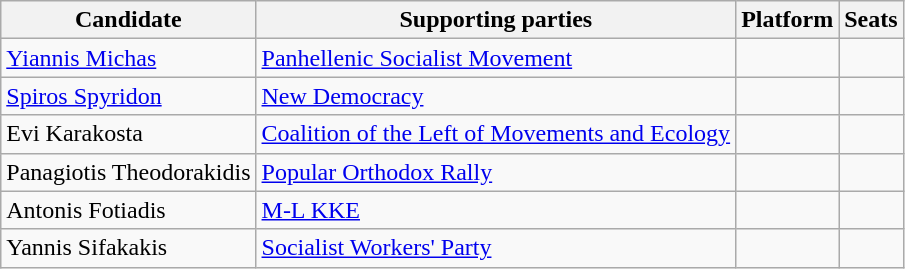<table class="wikitable">
<tr>
<th>Candidate</th>
<th>Supporting parties</th>
<th>Platform</th>
<th>Seats</th>
</tr>
<tr>
<td><a href='#'>Yiannis Michas</a></td>
<td><a href='#'>Panhellenic Socialist Movement</a></td>
<td></td>
<td></td>
</tr>
<tr>
<td><a href='#'>Spiros Spyridon</a></td>
<td><a href='#'>New Democracy</a></td>
<td></td>
<td></td>
</tr>
<tr>
<td>Evi Karakosta</td>
<td><a href='#'>Coalition of the Left of Movements and Ecology</a></td>
<td></td>
<td></td>
</tr>
<tr>
<td>Panagiotis Theodorakidis</td>
<td><a href='#'>Popular Orthodox Rally</a></td>
<td></td>
<td></td>
</tr>
<tr>
<td>Antonis Fotiadis</td>
<td><a href='#'>M-L KKE</a></td>
<td></td>
<td></td>
</tr>
<tr>
<td>Yannis Sifakakis</td>
<td><a href='#'>Socialist Workers' Party</a></td>
<td></td>
<td></td>
</tr>
</table>
